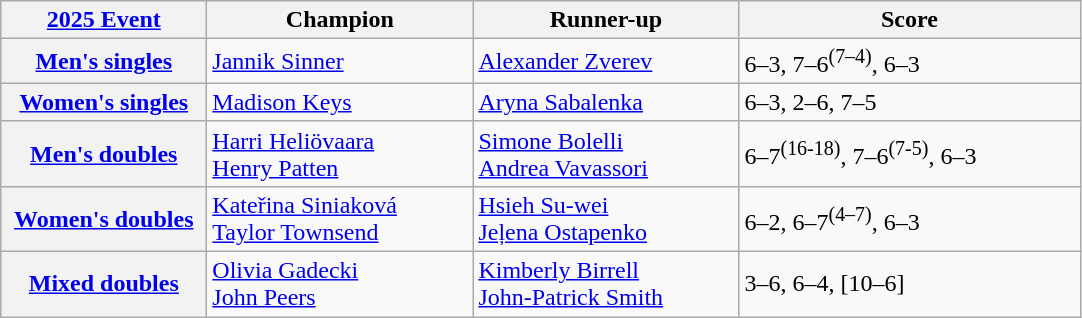<table class="wikitable plainrowheaders nowrap">
<tr>
<th width=130><a href='#'>2025 Event</a></th>
<th width=170>Champion</th>
<th width=170>Runner-up</th>
<th width=220>Score</th>
</tr>
<tr>
<th scope="row"><a href='#'>Men's singles</a></th>
<td> <a href='#'>Jannik Sinner</a></td>
<td> <a href='#'>Alexander Zverev</a></td>
<td>6–3, 7–6<sup>(7–4)</sup>, 6–3</td>
</tr>
<tr>
<th scope="row"><a href='#'>Women's singles</a></th>
<td> <a href='#'>Madison Keys</a></td>
<td> <a href='#'>Aryna Sabalenka</a></td>
<td>6–3, 2–6, 7–5</td>
</tr>
<tr>
<th scope="row"><a href='#'>Men's doubles</a></th>
<td> <a href='#'>Harri Heliövaara</a> <br>  <a href='#'>Henry Patten</a></td>
<td> <a href='#'>Simone Bolelli</a> <br>  <a href='#'>Andrea Vavassori</a></td>
<td>6–7<sup>(16-18)</sup>, 7–6<sup>(7-5)</sup>, 6–3</td>
</tr>
<tr>
<th scope="row"><a href='#'>Women's doubles</a></th>
<td> <a href='#'>Kateřina Siniaková</a> <br>  <a href='#'>Taylor Townsend</a></td>
<td> <a href='#'>Hsieh Su-wei</a> <br>  <a href='#'>Jeļena Ostapenko</a></td>
<td>6–2, 6–7<sup>(4–7)</sup>, 6–3</td>
</tr>
<tr>
<th scope="row"><a href='#'>Mixed doubles</a></th>
<td> <a href='#'>Olivia Gadecki</a> <br>   <a href='#'>John Peers</a></td>
<td> <a href='#'>Kimberly Birrell</a> <br>   <a href='#'>John-Patrick Smith</a></td>
<td>3–6, 6–4, [10–6]</td>
</tr>
</table>
